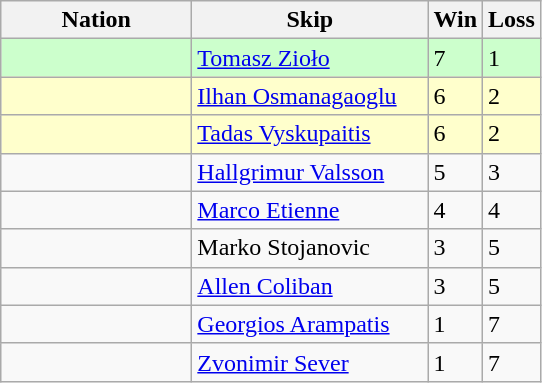<table class="wikitable">
<tr>
<th bgcolor="#efefef" width="120">Nation</th>
<th bgcolor="#efefef" width="150">Skip</th>
<th bgcolor="#efefef" width="20">Win</th>
<th bgcolor="#efefef" width="20">Loss</th>
</tr>
<tr bgcolor=#ccffcc>
<td></td>
<td><a href='#'>Tomasz Zioło</a></td>
<td>7</td>
<td>1</td>
</tr>
<tr bgcolor=#ffffcc>
<td></td>
<td><a href='#'>Ilhan Osmanagaoglu</a></td>
<td>6</td>
<td>2</td>
</tr>
<tr bgcolor=#ffffcc>
<td></td>
<td><a href='#'>Tadas Vyskupaitis</a></td>
<td>6</td>
<td>2</td>
</tr>
<tr>
<td></td>
<td><a href='#'>Hallgrimur Valsson</a></td>
<td>5</td>
<td>3</td>
</tr>
<tr>
<td></td>
<td><a href='#'>Marco Etienne</a></td>
<td>4</td>
<td>4</td>
</tr>
<tr>
<td></td>
<td>Marko Stojanovic</td>
<td>3</td>
<td>5</td>
</tr>
<tr>
<td></td>
<td><a href='#'>Allen Coliban</a></td>
<td>3</td>
<td>5</td>
</tr>
<tr>
<td></td>
<td><a href='#'>Georgios Arampatis</a></td>
<td>1</td>
<td>7</td>
</tr>
<tr>
<td></td>
<td><a href='#'>Zvonimir Sever</a></td>
<td>1</td>
<td>7</td>
</tr>
</table>
